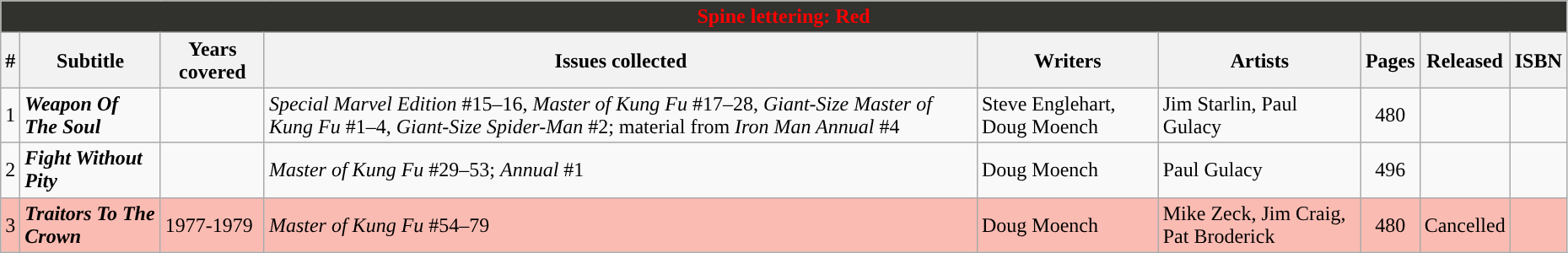<table class="wikitable sortable" width=98%>
<tr>
<th colspan=9 style="background-color: #31312D; color: red;">Spine lettering: Red</th>
</tr>
<tr>
<th class="unsortable">#</th>
<th class="unsortable">Subtitle</th>
<th>Years covered</th>
<th class="unsortable">Issues collected</th>
<th class="unsortable">Writers</th>
<th class="unsortable">Artists</th>
<th class="unsortable">Pages</th>
<th>Released</th>
<th class="unsortable">ISBN</th>
</tr>
<tr>
<td>1</td>
<td><strong><em>Weapon Of The Soul</em></strong></td>
<td></td>
<td><em>Special Marvel Edition</em> #15–16, <em>Master of Kung Fu</em> #17–28, <em>Giant-Size Master of Kung Fu</em> #1–4, <em>Giant-Size Spider-Man</em> #2; material from <em>Iron Man Annual</em> #4</td>
<td>Steve Englehart, Doug Moench</td>
<td>Jim Starlin, Paul Gulacy</td>
<td style="text-align: center;">480</td>
<td></td>
<td></td>
</tr>
<tr>
<td>2</td>
<td><strong><em>Fight Without Pity</em></strong></td>
<td></td>
<td><em>Master of Kung Fu</em> #29–53; <em>Annual</em> #1</td>
<td>Doug Moench</td>
<td>Paul Gulacy</td>
<td style="text-align: center;">496</td>
<td></td>
<td></td>
</tr>
<tr>
<td style="background-color: #FABBB2">3</td>
<td style="background-color: #FABBB2"><strong><em>Traitors To The Crown</em></strong></td>
<td style="background-color: #FABBB2">1977-1979</td>
<td style="background-color: #FABBB2"><em>Master of Kung Fu</em> #54–79</td>
<td style="background-color: #FABBB2">Doug Moench</td>
<td style="background-color: #FABBB2">Mike Zeck, Jim Craig, Pat Broderick</td>
<td style="background-color: #FABBB2; text-align: center;">480</td>
<td style="background-color: #FABBB2">Cancelled</td>
<td style="background-color: #FABBB2"></td>
</tr>
</table>
